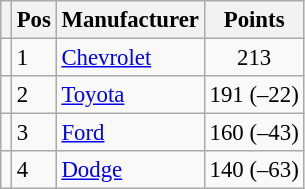<table class="wikitable" style="font-size: 95%;">
<tr>
<th></th>
<th>Pos</th>
<th>Manufacturer</th>
<th>Points</th>
</tr>
<tr>
<td align="left"></td>
<td>1</td>
<td><a href='#'>Chevrolet</a></td>
<td style="text-align:center;">213</td>
</tr>
<tr>
<td align="left"></td>
<td>2</td>
<td><a href='#'>Toyota</a></td>
<td style="text-align:right;">191 (–22)</td>
</tr>
<tr>
<td align="left"></td>
<td>3</td>
<td><a href='#'>Ford</a></td>
<td style="text-align:right;">160 (–43)</td>
</tr>
<tr>
<td align="left"></td>
<td>4</td>
<td><a href='#'>Dodge</a></td>
<td style="text-align:right;">140 (–63)</td>
</tr>
</table>
